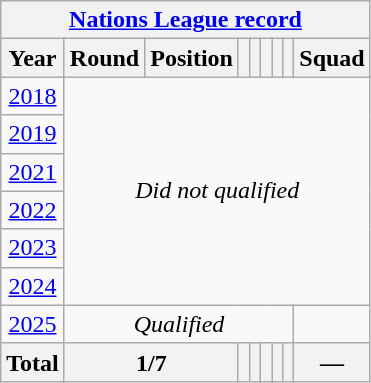<table class="wikitable" style="text-align:center">
<tr>
<th colspan=9><a href='#'>Nations League record</a></th>
</tr>
<tr>
<th>Year</th>
<th>Round</th>
<th>Position</th>
<th></th>
<th></th>
<th></th>
<th></th>
<th></th>
<th>Squad</th>
</tr>
<tr>
<td> <a href='#'>2018</a></td>
<td colspan=8 rowspan=6><em>Did not qualified</em></td>
</tr>
<tr>
<td> <a href='#'>2019</a></td>
</tr>
<tr>
<td> <a href='#'>2021</a></td>
</tr>
<tr>
<td> <a href='#'>2022</a></td>
</tr>
<tr>
<td> <a href='#'>2023</a></td>
</tr>
<tr>
<td> <a href='#'>2024</a></td>
</tr>
<tr>
<td> <a href='#'>2025</a></td>
<td colspan=7><em>Qualified</em></td>
<td></td>
</tr>
<tr>
<th>Total</th>
<th colspan=2>1/7</th>
<th></th>
<th></th>
<th></th>
<th></th>
<th></th>
<th>—</th>
</tr>
</table>
